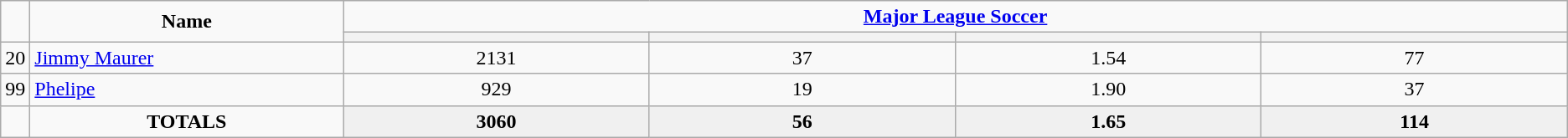<table class="wikitable" style="text-align:center;">
<tr>
<td rowspan="2"  style="width:1%; text-align:center;"><strong></strong></td>
<td rowspan="2"  style="width:20%; text-align:center;"><strong>Name</strong></td>
<td colspan="4" style="text-align:center;"><strong><a href='#'>Major League Soccer</a></strong></td>
</tr>
<tr>
<th width=60></th>
<th width=60></th>
<th width=60></th>
<th width=60></th>
</tr>
<tr>
<td style="text-align: right;">20</td>
<td style="text-align: left;"> <a href='#'>Jimmy Maurer</a></td>
<td>2131</td>
<td>37</td>
<td>1.54</td>
<td>77</td>
</tr>
<tr>
<td style="text-align: right;">99</td>
<td style="text-align: left;"> <a href='#'>Phelipe</a></td>
<td>929</td>
<td>19</td>
<td>1.90</td>
<td>37</td>
</tr>
<tr>
<td></td>
<td><strong>TOTALS</strong></td>
<td style="background: #F0F0F0;"><strong>3060</strong></td>
<td style="background: #F0F0F0;"><strong>56</strong></td>
<td style="background: #F0F0F0;"><strong>1.65</strong></td>
<td style="background: #F0F0F0;"><strong>114</strong></td>
</tr>
</table>
